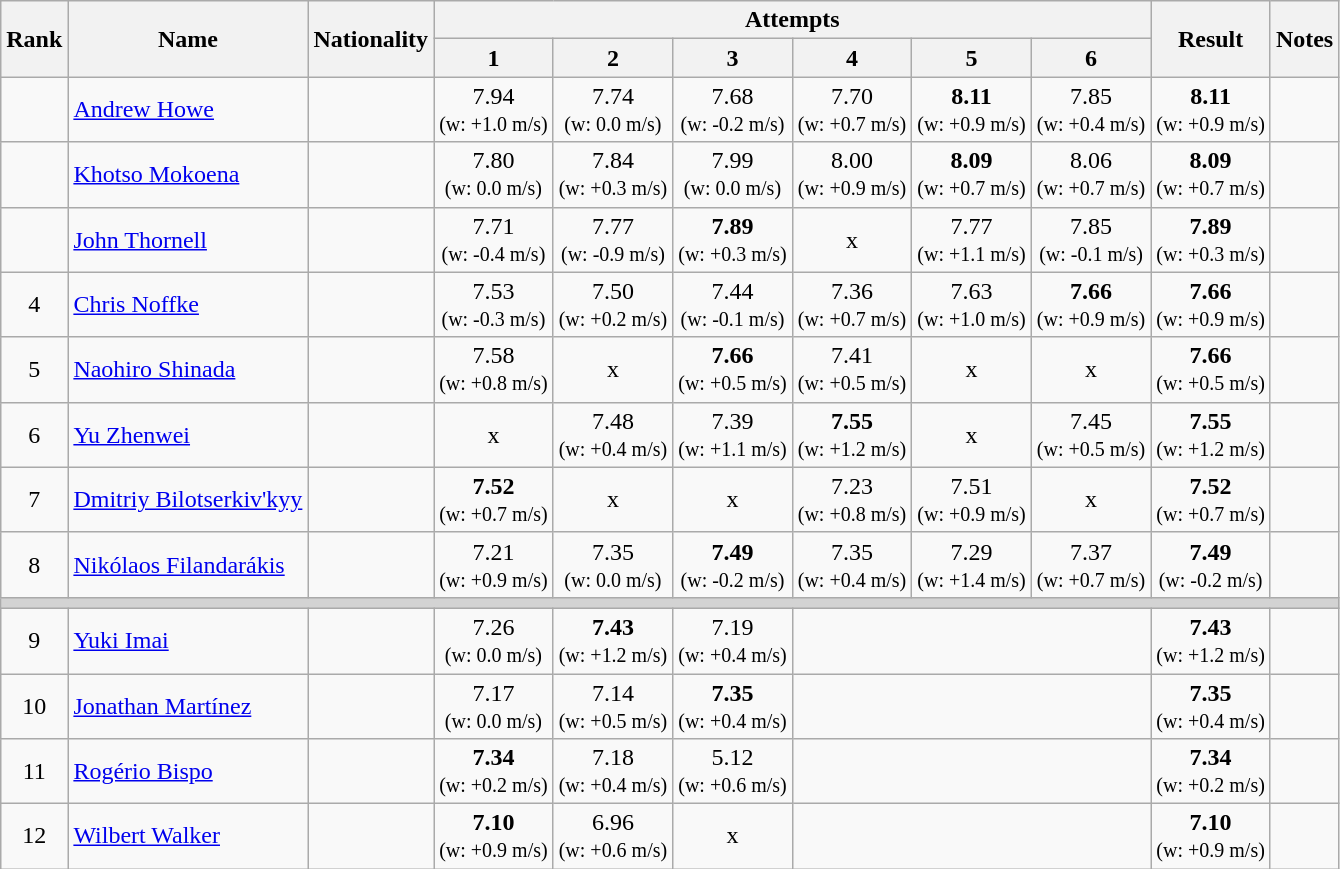<table class="wikitable sortable" style="text-align:center">
<tr>
<th rowspan=2>Rank</th>
<th rowspan=2>Name</th>
<th rowspan=2>Nationality</th>
<th colspan=6>Attempts</th>
<th rowspan=2>Result</th>
<th rowspan=2>Notes</th>
</tr>
<tr>
<th>1</th>
<th>2</th>
<th>3</th>
<th>4</th>
<th>5</th>
<th>6</th>
</tr>
<tr>
<td></td>
<td align=left><a href='#'>Andrew Howe</a></td>
<td align=left></td>
<td>7.94<br><small>(w: +1.0 m/s)</small></td>
<td>7.74<br><small>(w: 0.0 m/s)</small></td>
<td>7.68<br><small>(w: -0.2 m/s)</small></td>
<td>7.70<br><small>(w: +0.7 m/s)</small></td>
<td><strong>8.11</strong><br><small>(w: +0.9 m/s)</small></td>
<td>7.85<br><small>(w: +0.4 m/s)</small></td>
<td><strong>8.11</strong> <br><small>(w: +0.9 m/s)</small></td>
<td></td>
</tr>
<tr>
<td></td>
<td align=left><a href='#'>Khotso Mokoena</a></td>
<td align=left></td>
<td>7.80<br><small>(w: 0.0 m/s)</small></td>
<td>7.84<br><small>(w: +0.3 m/s)</small></td>
<td>7.99<br><small>(w: 0.0 m/s)</small></td>
<td>8.00<br><small>(w: +0.9 m/s)</small></td>
<td><strong>8.09</strong><br><small>(w: +0.7 m/s)</small></td>
<td>8.06<br><small>(w: +0.7 m/s)</small></td>
<td><strong>8.09</strong> <br><small>(w: +0.7 m/s)</small></td>
<td></td>
</tr>
<tr>
<td></td>
<td align=left><a href='#'>John Thornell</a></td>
<td align=left></td>
<td>7.71<br><small>(w: -0.4 m/s)</small></td>
<td>7.77<br><small>(w: -0.9 m/s)</small></td>
<td><strong>7.89</strong><br><small>(w: +0.3 m/s)</small></td>
<td>x</td>
<td>7.77<br><small>(w: +1.1 m/s)</small></td>
<td>7.85<br><small>(w: -0.1 m/s)</small></td>
<td><strong>7.89</strong> <br><small>(w: +0.3 m/s)</small></td>
<td></td>
</tr>
<tr>
<td>4</td>
<td align=left><a href='#'>Chris Noffke</a></td>
<td align=left></td>
<td>7.53<br><small>(w: -0.3 m/s)</small></td>
<td>7.50<br><small>(w: +0.2 m/s)</small></td>
<td>7.44<br><small>(w: -0.1 m/s)</small></td>
<td>7.36<br><small>(w: +0.7 m/s)</small></td>
<td>7.63<br><small>(w: +1.0 m/s)</small></td>
<td><strong>7.66</strong><br><small>(w: +0.9 m/s)</small></td>
<td><strong>7.66</strong> <br><small>(w: +0.9 m/s)</small></td>
<td></td>
</tr>
<tr>
<td>5</td>
<td align=left><a href='#'>Naohiro Shinada</a></td>
<td align=left></td>
<td>7.58<br><small>(w: +0.8 m/s)</small></td>
<td>x</td>
<td><strong>7.66</strong><br><small>(w: +0.5 m/s)</small></td>
<td>7.41<br><small>(w: +0.5 m/s)</small></td>
<td>x</td>
<td>x</td>
<td><strong>7.66</strong> <br><small>(w: +0.5 m/s)</small></td>
<td></td>
</tr>
<tr>
<td>6</td>
<td align=left><a href='#'>Yu Zhenwei</a></td>
<td align=left></td>
<td>x</td>
<td>7.48<br><small>(w: +0.4 m/s)</small></td>
<td>7.39<br><small>(w: +1.1 m/s)</small></td>
<td><strong>7.55</strong><br><small>(w: +1.2 m/s)</small></td>
<td>x</td>
<td>7.45<br><small>(w: +0.5 m/s)</small></td>
<td><strong>7.55</strong> <br><small>(w: +1.2 m/s)</small></td>
<td></td>
</tr>
<tr>
<td>7</td>
<td align=left><a href='#'>Dmitriy Bilotserkiv'kyy</a></td>
<td align=left></td>
<td><strong>7.52</strong><br><small>(w: +0.7 m/s)</small></td>
<td>x</td>
<td>x</td>
<td>7.23<br><small>(w: +0.8 m/s)</small></td>
<td>7.51<br><small>(w: +0.9 m/s)</small></td>
<td>x</td>
<td><strong>7.52</strong> <br><small>(w: +0.7 m/s)</small></td>
<td></td>
</tr>
<tr>
<td>8</td>
<td align=left><a href='#'>Nikólaos Filandarákis</a></td>
<td align=left></td>
<td>7.21<br><small>(w: +0.9 m/s)</small></td>
<td>7.35<br><small>(w: 0.0 m/s)</small></td>
<td><strong>7.49</strong><br><small>(w: -0.2 m/s)</small></td>
<td>7.35<br><small>(w: +0.4 m/s)</small></td>
<td>7.29<br><small>(w: +1.4 m/s)</small></td>
<td>7.37<br><small>(w: +0.7 m/s)</small></td>
<td><strong>7.49</strong> <br><small>(w: -0.2 m/s)</small></td>
<td></td>
</tr>
<tr>
<td colspan=11 bgcolor=lightgray></td>
</tr>
<tr>
<td>9</td>
<td align=left><a href='#'>Yuki Imai</a></td>
<td align=left></td>
<td>7.26<br><small>(w: 0.0 m/s)</small></td>
<td><strong>7.43</strong><br><small>(w: +1.2 m/s)</small></td>
<td>7.19<br><small>(w: +0.4 m/s)</small></td>
<td colspan=3></td>
<td><strong>7.43</strong> <br><small>(w: +1.2 m/s)</small></td>
<td></td>
</tr>
<tr>
<td>10</td>
<td align=left><a href='#'>Jonathan Martínez</a></td>
<td align=left></td>
<td>7.17<br><small>(w: 0.0 m/s)</small></td>
<td>7.14<br><small>(w: +0.5 m/s)</small></td>
<td><strong>7.35</strong><br><small>(w: +0.4 m/s)</small></td>
<td colspan=3></td>
<td><strong>7.35</strong> <br><small>(w: +0.4 m/s)</small></td>
<td></td>
</tr>
<tr>
<td>11</td>
<td align=left><a href='#'>Rogério Bispo</a></td>
<td align=left></td>
<td><strong>7.34</strong><br><small>(w: +0.2 m/s)</small></td>
<td>7.18<br><small>(w: +0.4 m/s)</small></td>
<td>5.12<br><small>(w: +0.6 m/s)</small></td>
<td colspan=3></td>
<td><strong>7.34</strong> <br><small>(w: +0.2 m/s)</small></td>
<td></td>
</tr>
<tr>
<td>12</td>
<td align=left><a href='#'>Wilbert Walker</a></td>
<td align=left></td>
<td><strong>7.10</strong><br><small>(w: +0.9 m/s)</small></td>
<td>6.96<br><small>(w: +0.6 m/s)</small></td>
<td>x</td>
<td colspan=3></td>
<td><strong>7.10</strong> <br><small>(w: +0.9 m/s)</small></td>
<td></td>
</tr>
</table>
